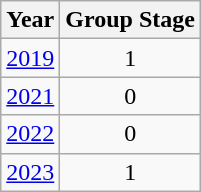<table class="wikitable" style="text-align: center">
<tr>
<th>Year</th>
<th>Group Stage</th>
</tr>
<tr>
<td><a href='#'>2019</a></td>
<td>1</td>
</tr>
<tr>
<td><a href='#'>2021</a></td>
<td>0</td>
</tr>
<tr>
<td><a href='#'>2022</a></td>
<td>0</td>
</tr>
<tr>
<td><a href='#'>2023</a></td>
<td>1</td>
</tr>
</table>
